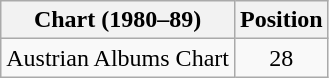<table class="wikitable" style="text-align:center;">
<tr>
<th>Chart (1980–89)</th>
<th>Position</th>
</tr>
<tr>
<td style="text-align:left;">Austrian Albums Chart</td>
<td>28</td>
</tr>
</table>
